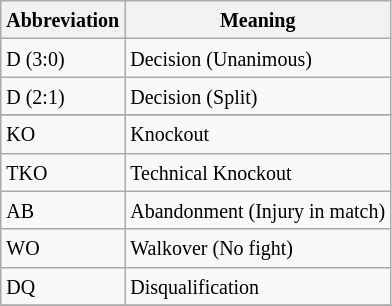<table class="wikitable">
<tr>
<th><small>Abbreviation</small></th>
<th><small>Meaning</small></th>
</tr>
<tr>
<td><small>D (3:0)</small></td>
<td><small>Decision (Unanimous)</small></td>
</tr>
<tr>
<td><small>D (2:1)</small></td>
<td><small>Decision (Split)</small></td>
</tr>
<tr>
</tr>
<tr>
<td><small>KO</small></td>
<td><small>Knockout</small></td>
</tr>
<tr>
<td><small>TKO</small></td>
<td><small>Technical Knockout</small></td>
</tr>
<tr>
<td><small>AB</small></td>
<td><small>Abandonment (Injury in match)</small></td>
</tr>
<tr>
<td><small>WO</small></td>
<td><small>Walkover (No fight)</small></td>
</tr>
<tr>
<td><small>DQ</small></td>
<td><small>Disqualification</small></td>
</tr>
<tr>
</tr>
</table>
